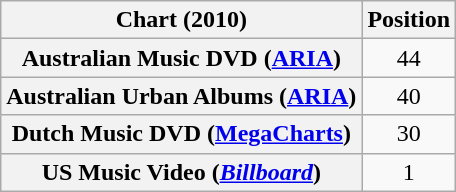<table class="wikitable sortable plainrowheaders" style=text-align:center>
<tr>
<th scope="col">Chart (2010)</th>
<th scope="col">Position</th>
</tr>
<tr>
<th scope="row">Australian Music DVD (<a href='#'>ARIA</a>)</th>
<td align="center">44</td>
</tr>
<tr>
<th scope="row">Australian Urban Albums (<a href='#'>ARIA</a>)</th>
<td align="center">40</td>
</tr>
<tr>
<th scope="row">Dutch Music DVD (<a href='#'>MegaCharts</a>)</th>
<td align="center">30</td>
</tr>
<tr>
<th scope="row">US Music Video (<em><a href='#'>Billboard</a></em>)</th>
<td align="center">1</td>
</tr>
</table>
